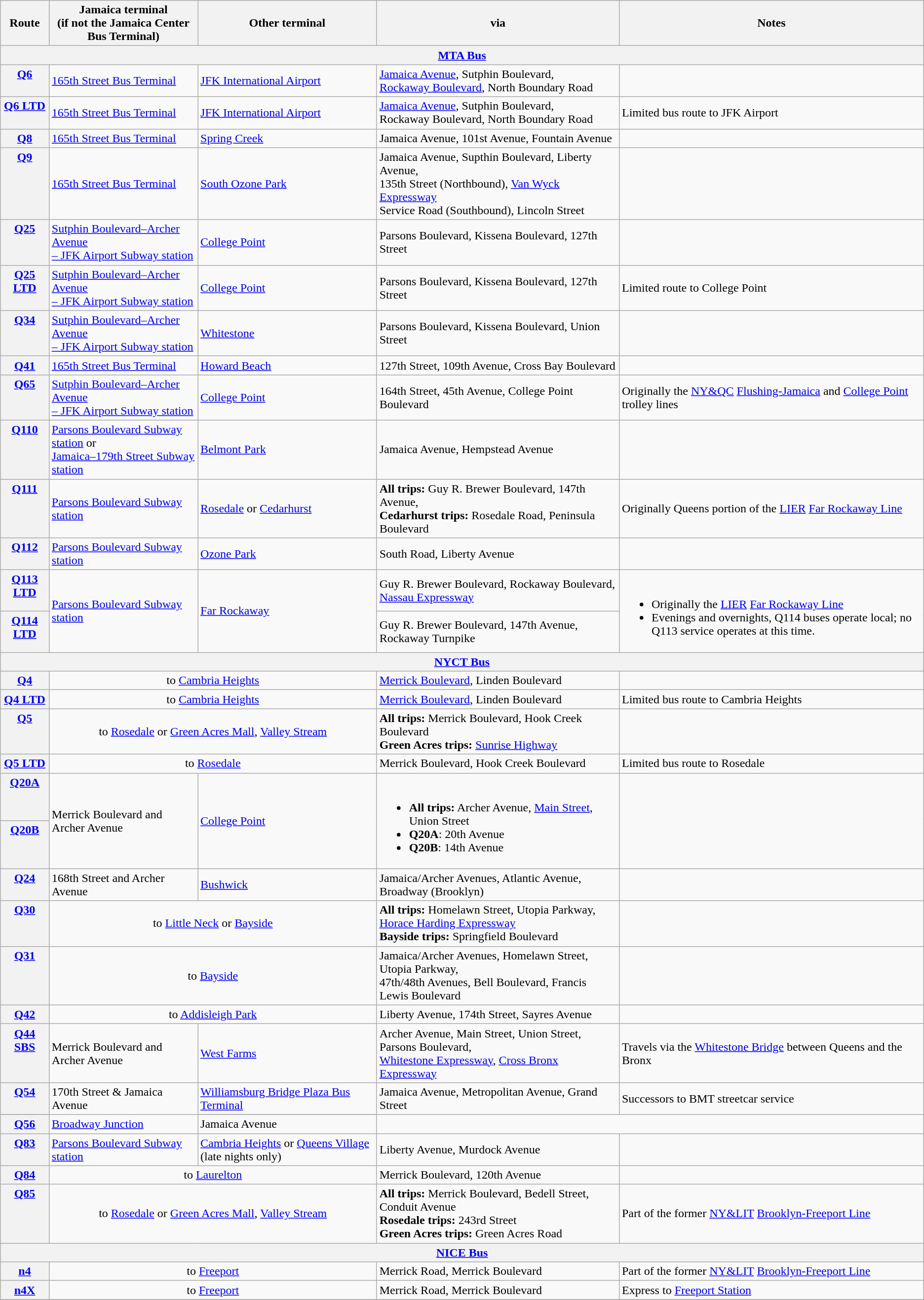<table class=wikitable>
<tr>
<th>Route</th>
<th>Jamaica terminal<br>(if not the Jamaica Center Bus Terminal)</th>
<th>Other terminal</th>
<th>via</th>
<th>Notes</th>
</tr>
<tr>
<th colspan=5><a href='#'>MTA Bus</a></th>
</tr>
<tr>
<th valign=top><div><a href='#'>Q6</a></div></th>
<td><a href='#'>165th Street Bus Terminal</a></td>
<td><a href='#'>JFK International Airport</a></td>
<td><a href='#'>Jamaica Avenue</a>, Sutphin Boulevard,<br><a href='#'>Rockaway Boulevard</a>, North Boundary Road</td>
<td></td>
</tr>
<tr>
<th valign=top><div><a href='#'>Q6 LTD</a></div></th>
<td><a href='#'>165th Street Bus Terminal</a></td>
<td><a href='#'>JFK International Airport</a></td>
<td><a href='#'>Jamaica Avenue</a>, Sutphin Boulevard,<br>Rockaway Boulevard, North Boundary Road</td>
<td>Limited bus route to JFK Airport</td>
</tr>
<tr>
<th valign=top><div><a href='#'>Q8</a></div></th>
<td><a href='#'>165th Street Bus Terminal</a></td>
<td><a href='#'>Spring Creek</a></td>
<td>Jamaica Avenue, 101st Avenue, Fountain Avenue</td>
<td></td>
</tr>
<tr>
<th valign=top><div><a href='#'>Q9</a></div></th>
<td><a href='#'>165th Street Bus Terminal</a></td>
<td><a href='#'>South Ozone Park</a></td>
<td>Jamaica Avenue, Supthin Boulevard, Liberty Avenue,<br>135th Street (Northbound), <a href='#'>Van Wyck Expressway</a><br>Service Road (Southbound), Lincoln Street</td>
<td></td>
</tr>
<tr>
<th valign=top><div><a href='#'>Q25</a></div></th>
<td><a href='#'>Sutphin Boulevard–Archer Avenue<br>– JFK Airport Subway station</a></td>
<td><a href='#'>College Point</a></td>
<td>Parsons Boulevard, Kissena Boulevard, 127th Street</td>
<td></td>
</tr>
<tr>
<th valign=top><div><a href='#'>Q25 LTD</a></div></th>
<td><a href='#'>Sutphin Boulevard–Archer Avenue<br>– JFK Airport Subway station</a></td>
<td><a href='#'>College Point</a></td>
<td>Parsons Boulevard, Kissena Boulevard, 127th Street</td>
<td>Limited route to College Point</td>
</tr>
<tr>
<th valign=top><div><a href='#'>Q34</a></div></th>
<td><a href='#'>Sutphin Boulevard–Archer Avenue<br>– JFK Airport Subway station</a></td>
<td><a href='#'>Whitestone</a></td>
<td>Parsons Boulevard, Kissena Boulevard, Union Street</td>
<td></td>
</tr>
<tr>
<th valign=top><div><a href='#'>Q41</a></div></th>
<td><a href='#'>165th Street Bus Terminal</a></td>
<td><a href='#'>Howard Beach</a></td>
<td>127th Street, 109th Avenue, Cross Bay Boulevard</td>
<td></td>
</tr>
<tr>
<th valign=top><div><a href='#'>Q65</a></div></th>
<td><a href='#'>Sutphin Boulevard–Archer Avenue<br>– JFK Airport Subway station</a></td>
<td><a href='#'>College Point</a></td>
<td>164th Street, 45th Avenue, College Point Boulevard</td>
<td>Originally the <a href='#'>NY&QC</a> <a href='#'>Flushing-Jamaica</a> and <a href='#'>College Point</a> trolley lines</td>
</tr>
<tr>
<th valign=top><div><a href='#'>Q110</a></div></th>
<td><a href='#'>Parsons Boulevard Subway station</a> or<br><a href='#'>Jamaica–179th Street Subway station</a></td>
<td><a href='#'>Belmont Park</a></td>
<td>Jamaica Avenue, Hempstead Avenue</td>
<td></td>
</tr>
<tr>
<th valign=top><div><a href='#'>Q111</a></div></th>
<td><a href='#'>Parsons Boulevard Subway station</a></td>
<td><a href='#'>Rosedale</a> or <a href='#'>Cedarhurst</a></td>
<td><strong>All trips:</strong> Guy R. Brewer Boulevard, 147th Avenue,<br><strong>Cedarhurst trips:</strong> Rosedale Road, Peninsula Boulevard</td>
<td>Originally Queens portion of the <a href='#'>LIER</a> <a href='#'>Far Rockaway Line</a></td>
</tr>
<tr>
<th valign=top><div><a href='#'>Q112</a></div></th>
<td><a href='#'>Parsons Boulevard Subway station</a></td>
<td><a href='#'>Ozone Park</a></td>
<td>South Road, Liberty Avenue</td>
<td></td>
</tr>
<tr>
<th valign=top><div><a href='#'>Q113 LTD</a></div></th>
<td rowspan=2><a href='#'>Parsons Boulevard Subway station</a></td>
<td rowspan=2><a href='#'>Far Rockaway</a></td>
<td>Guy R. Brewer Boulevard, Rockaway Boulevard,<br><a href='#'>Nassau Expressway</a></td>
<td rowspan=2><br><ul><li>Originally the <a href='#'>LIER</a> <a href='#'>Far Rockaway Line</a></li><li>Evenings and overnights, Q114 buses operate local; no Q113 service operates at this time.</li></ul></td>
</tr>
<tr>
<th valign=top><div><a href='#'>Q114 LTD</a></div></th>
<td>Guy R. Brewer Boulevard, 147th Avenue, Rockaway Turnpike</td>
</tr>
<tr>
<th colspan=5><a href='#'>NYCT Bus</a></th>
</tr>
<tr>
<th valign=top><div><a href='#'>Q4</a></div></th>
<td colspan=2 align=center>to <a href='#'>Cambria Heights</a></td>
<td><a href='#'>Merrick Boulevard</a>, Linden Boulevard</td>
<td></td>
</tr>
<tr>
<th valign=top><div><a href='#'>Q4 LTD</a></div></th>
<td colspan=2 align=center>to <a href='#'>Cambria Heights</a></td>
<td><a href='#'>Merrick Boulevard</a>, Linden Boulevard</td>
<td>Limited bus route to Cambria Heights</td>
</tr>
<tr>
<th valign=top><div><a href='#'>Q5</a></div></th>
<td colspan=2 align=center>to <a href='#'>Rosedale</a>  or <a href='#'>Green Acres Mall</a>, <a href='#'>Valley Stream</a></td>
<td><strong>All trips:</strong> Merrick Boulevard, Hook Creek Boulevard <br><strong>Green Acres trips:</strong> <a href='#'>Sunrise Highway</a></td>
<td></td>
</tr>
<tr>
<th valign=top><div><a href='#'>Q5 LTD</a></div></th>
<td colspan=2 align=center>to <a href='#'>Rosedale</a></td>
<td>Merrick Boulevard, Hook Creek Boulevard</td>
<td>Limited bus route to Rosedale</td>
</tr>
<tr>
<th valign=top><div><a href='#'>Q20A</a></div></th>
<td rowspan="2">Merrick Boulevard and Archer Avenue</td>
<td rowspan="2"><a href='#'>College Point</a></td>
<td rowspan="2"><br><ul><li><strong>All trips:</strong> Archer Avenue, <a href='#'>Main Street</a>, Union Street</li><li><strong>Q20A</strong>: 20th Avenue</li><li><strong>Q20B</strong>: 14th Avenue</li></ul></td>
<td rowspan="2"></td>
</tr>
<tr>
<th valign=top><div><a href='#'>Q20B</a></div></th>
</tr>
<tr>
<th valign=top><div><a href='#'>Q24</a></div></th>
<td>168th Street and Archer Avenue</td>
<td><a href='#'>Bushwick</a></td>
<td>Jamaica/Archer Avenues, Atlantic Avenue, Broadway (Brooklyn)</td>
<td></td>
</tr>
<tr>
<th valign=top><div><a href='#'>Q30</a></div></th>
<td colspan=2 align=center>to <a href='#'>Little Neck</a> or <a href='#'>Bayside</a></td>
<td><strong>All trips:</strong>  Homelawn Street, Utopia Parkway, <a href='#'>Horace Harding Expressway</a> <br><strong>Bayside trips:</strong> Springfield Boulevard</td>
<td></td>
</tr>
<tr>
<th valign=top><div><a href='#'>Q31</a></div></th>
<td colspan=2 align=center>to <a href='#'>Bayside</a></td>
<td>Jamaica/Archer Avenues, Homelawn Street, Utopia Parkway,<br>47th/48th Avenues, Bell Boulevard, Francis Lewis Boulevard</td>
<td></td>
</tr>
<tr>
<th valign=top><div><a href='#'>Q42</a></div></th>
<td colspan=2 style="text-align:center;">to <a href='#'>Addisleigh Park</a></td>
<td>Liberty Avenue, 174th Street, Sayres Avenue</td>
<td></td>
</tr>
<tr>
<th valign=top><div><a href='#'>Q44 SBS</a></div></th>
<td>Merrick Boulevard and Archer Avenue</td>
<td><a href='#'>West Farms</a></td>
<td>Archer Avenue, Main Street, Union Street, Parsons Boulevard,<br><a href='#'>Whitestone Expressway</a>, <a href='#'>Cross Bronx Expressway</a></td>
<td>Travels via the <a href='#'>Whitestone Bridge</a> between Queens and the Bronx</td>
</tr>
<tr>
<th valign=top><div><a href='#'>Q54</a></div></th>
<td rowspan=2>170th Street & Jamaica Avenue</td>
<td><a href='#'>Williamsburg Bridge Plaza Bus Terminal</a></td>
<td>Jamaica Avenue, Metropolitan Avenue, Grand Street</td>
<td rowspan=2>Successors to BMT streetcar service</td>
</tr>
<tr>
</tr>
<tr>
<th valign=top><div><a href='#'>Q56</a></div></th>
<td><a href='#'>Broadway Junction</a></td>
<td>Jamaica Avenue</td>
</tr>
<tr>
<th valign=top><div><a href='#'>Q83</a></div></th>
<td><a href='#'>Parsons Boulevard Subway station</a></td>
<td><a href='#'>Cambria Heights</a> or <a href='#'>Queens Village</a> (late nights only)</td>
<td>Liberty Avenue, Murdock Avenue</td>
<td></td>
</tr>
<tr>
<th valign=top><div><a href='#'>Q84</a></div></th>
<td colspan=2 align=center>to <a href='#'>Laurelton</a></td>
<td>Merrick Boulevard, 120th Avenue</td>
<td></td>
</tr>
<tr>
<th valign=top><div><a href='#'>Q85</a></div></th>
<td colspan=2 align=center>to <a href='#'>Rosedale</a> or <a href='#'>Green Acres Mall</a>, <a href='#'>Valley Stream</a></td>
<td><strong>All trips:</strong> Merrick Boulevard, Bedell Street, Conduit Avenue <br><strong>Rosedale trips:</strong> 243rd Street <br><strong>Green Acres trips:</strong> Green Acres Road</td>
<td>Part of the former <a href='#'>NY&LIT</a> <a href='#'>Brooklyn-Freeport Line</a></td>
</tr>
<tr>
<th colspan=5><a href='#'>NICE Bus</a></th>
</tr>
<tr>
<th valign=top><div><a href='#'>n4</a></div></th>
<td colspan=2 align=center>to <a href='#'>Freeport</a></td>
<td>Merrick Road, Merrick Boulevard</td>
<td>Part of the former <a href='#'>NY&LIT</a> <a href='#'>Brooklyn-Freeport Line</a></td>
</tr>
<tr>
<th valign=top><div><a href='#'>n4X</a></div></th>
<td colspan=2 align=center>to <a href='#'>Freeport</a></td>
<td>Merrick Road, Merrick Boulevard</td>
<td>Express to <a href='#'>Freeport Station</a></td>
</tr>
<tr>
</tr>
</table>
